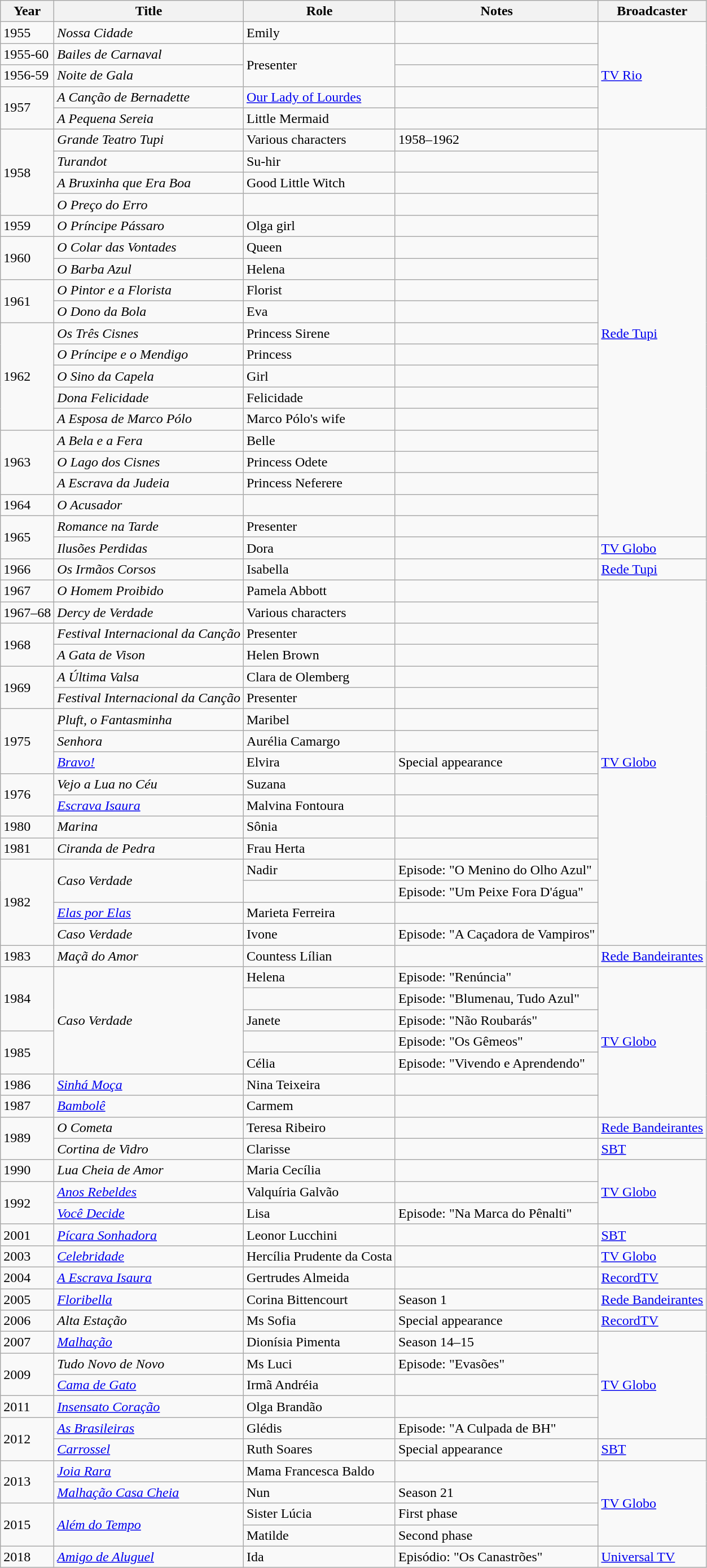<table class="wikitable">
<tr>
<th>Year</th>
<th>Title</th>
<th>Role</th>
<th>Notes</th>
<th>Broadcaster</th>
</tr>
<tr>
<td>1955</td>
<td><em>Nossa Cidade</em></td>
<td>Emily</td>
<td></td>
<td rowspan="5"><a href='#'>TV Rio</a></td>
</tr>
<tr>
<td>1955-60</td>
<td><em>Bailes de Carnaval</em></td>
<td rowspan="2">Presenter</td>
<td></td>
</tr>
<tr>
<td>1956-59</td>
<td><em>Noite de Gala</em></td>
<td></td>
</tr>
<tr>
<td rowspan="2">1957</td>
<td><em>A Canção de Bernadette</em></td>
<td><a href='#'>Our Lady of Lourdes</a></td>
<td></td>
</tr>
<tr>
<td><em>A Pequena Sereia</em></td>
<td>Little Mermaid</td>
<td></td>
</tr>
<tr>
<td rowspan="4">1958</td>
<td><em>Grande Teatro Tupi</em></td>
<td>Various characters</td>
<td>1958–1962</td>
<td rowspan="19"><a href='#'>Rede Tupi</a></td>
</tr>
<tr>
<td><em>Turandot</em></td>
<td>Su-hir</td>
<td></td>
</tr>
<tr>
<td><em>A Bruxinha que Era Boa</em></td>
<td>Good Little Witch</td>
<td></td>
</tr>
<tr>
<td><em>O Preço do Erro</em></td>
<td></td>
<td></td>
</tr>
<tr>
<td>1959</td>
<td><em>O Príncipe Pássaro</em></td>
<td>Olga girl</td>
<td></td>
</tr>
<tr>
<td rowspan="2">1960</td>
<td><em>O Colar das Vontades</em></td>
<td>Queen</td>
<td></td>
</tr>
<tr>
<td><em>O Barba Azul</em></td>
<td>Helena</td>
<td></td>
</tr>
<tr>
<td rowspan="2">1961</td>
<td><em>O Pintor e a Florista</em></td>
<td>Florist</td>
<td></td>
</tr>
<tr>
<td><em>O Dono da Bola</em></td>
<td>Eva</td>
<td></td>
</tr>
<tr>
<td rowspan="5">1962</td>
<td><em>Os Três Cisnes</em></td>
<td>Princess Sirene</td>
<td></td>
</tr>
<tr>
<td><em>O Príncipe e o Mendigo</em></td>
<td>Princess</td>
<td></td>
</tr>
<tr>
<td><em>O Sino da Capela</em></td>
<td>Girl</td>
<td></td>
</tr>
<tr>
<td><em>Dona Felicidade</em></td>
<td>Felicidade</td>
<td></td>
</tr>
<tr>
<td><em>A Esposa de Marco Pólo</em></td>
<td>Marco Pólo's wife</td>
<td></td>
</tr>
<tr>
<td rowspan="3">1963</td>
<td><em>A Bela e a Fera</em></td>
<td>Belle</td>
<td></td>
</tr>
<tr>
<td><em>O Lago dos Cisnes</em></td>
<td>Princess Odete</td>
<td></td>
</tr>
<tr>
<td><em>A Escrava da Judeia</em></td>
<td>Princess Neferere</td>
<td></td>
</tr>
<tr>
<td>1964</td>
<td><em>O Acusador</em></td>
<td></td>
<td></td>
</tr>
<tr>
<td rowspan="2">1965</td>
<td><em>Romance na Tarde</em></td>
<td>Presenter</td>
<td></td>
</tr>
<tr>
<td><em>Ilusões Perdidas</em></td>
<td>Dora</td>
<td></td>
<td><a href='#'>TV Globo</a></td>
</tr>
<tr>
<td>1966</td>
<td><em>Os Irmãos Corsos</em></td>
<td>Isabella</td>
<td></td>
<td><a href='#'>Rede Tupi</a></td>
</tr>
<tr>
<td>1967</td>
<td><em>O Homem Proibido</em></td>
<td>Pamela Abbott</td>
<td></td>
<td rowspan="17"><a href='#'>TV Globo</a></td>
</tr>
<tr>
<td>1967–68</td>
<td><em>Dercy de Verdade</em></td>
<td>Various characters</td>
<td></td>
</tr>
<tr>
<td rowspan="2">1968</td>
<td><em>Festival Internacional da Canção</em></td>
<td>Presenter</td>
<td></td>
</tr>
<tr>
<td><em>A Gata de Vison</em></td>
<td>Helen Brown</td>
<td></td>
</tr>
<tr>
<td rowspan="2">1969</td>
<td><em>A Última Valsa</em></td>
<td>Clara de Olemberg</td>
<td></td>
</tr>
<tr>
<td><em>Festival Internacional da Canção</em></td>
<td>Presenter</td>
<td></td>
</tr>
<tr>
<td rowspan="3">1975</td>
<td><em>Pluft, o Fantasminha</em></td>
<td>Maribel</td>
<td></td>
</tr>
<tr>
<td><em>Senhora</em></td>
<td>Aurélia Camargo</td>
<td></td>
</tr>
<tr>
<td><em><a href='#'>Bravo!</a></em></td>
<td>Elvira</td>
<td>Special appearance</td>
</tr>
<tr>
<td rowspan="2">1976</td>
<td><em>Vejo a Lua no Céu</em></td>
<td>Suzana</td>
<td></td>
</tr>
<tr>
<td><em><a href='#'>Escrava Isaura</a></em></td>
<td>Malvina Fontoura</td>
<td></td>
</tr>
<tr>
<td>1980</td>
<td><em>Marina</em></td>
<td>Sônia</td>
</tr>
<tr>
<td>1981</td>
<td><em>Ciranda de Pedra</em></td>
<td>Frau Herta</td>
<td></td>
</tr>
<tr>
<td rowspan="4">1982</td>
<td rowspan="2"><em>Caso Verdade</em></td>
<td>Nadir</td>
<td>Episode: "O Menino do Olho Azul"</td>
</tr>
<tr>
<td></td>
<td>Episode: "Um Peixe Fora D'água"</td>
</tr>
<tr>
<td><em><a href='#'>Elas por Elas</a></em></td>
<td>Marieta Ferreira</td>
<td></td>
</tr>
<tr>
<td><em>Caso Verdade</em></td>
<td>Ivone</td>
<td>Episode: "A Caçadora de Vampiros"</td>
</tr>
<tr>
<td>1983</td>
<td><em>Maçã do Amor</em></td>
<td>Countess Lílian</td>
<td></td>
<td><a href='#'>Rede Bandeirantes</a></td>
</tr>
<tr>
<td rowspan="3">1984</td>
<td rowspan="5"><em>Caso Verdade</em></td>
<td>Helena</td>
<td>Episode: "Renúncia"</td>
<td rowspan="7"><a href='#'>TV Globo</a></td>
</tr>
<tr>
<td></td>
<td>Episode: "Blumenau, Tudo Azul"</td>
</tr>
<tr>
<td>Janete</td>
<td>Episode: "Não Roubarás"</td>
</tr>
<tr>
<td rowspan="2">1985</td>
<td></td>
<td>Episode: "Os Gêmeos"</td>
</tr>
<tr>
<td>Célia</td>
<td>Episode: "Vivendo e Aprendendo"</td>
</tr>
<tr>
<td>1986</td>
<td><em><a href='#'>Sinhá Moça</a></em></td>
<td>Nina Teixeira</td>
<td></td>
</tr>
<tr>
<td>1987</td>
<td><em><a href='#'>Bambolê</a></em></td>
<td>Carmem</td>
<td></td>
</tr>
<tr>
<td rowspan="2">1989</td>
<td><em>O Cometa</em></td>
<td>Teresa Ribeiro</td>
<td></td>
<td><a href='#'>Rede Bandeirantes</a></td>
</tr>
<tr>
<td><em>Cortina de Vidro</em></td>
<td>Clarisse</td>
<td></td>
<td><a href='#'>SBT</a></td>
</tr>
<tr>
<td>1990</td>
<td><em>Lua Cheia de Amor</em></td>
<td>Maria Cecília</td>
<td></td>
<td rowspan="3"><a href='#'>TV Globo</a></td>
</tr>
<tr>
<td rowspan="2">1992</td>
<td><em><a href='#'>Anos Rebeldes</a></em></td>
<td>Valquíria Galvão</td>
<td></td>
</tr>
<tr>
<td><em><a href='#'>Você Decide</a></em></td>
<td>Lisa</td>
<td>Episode: "Na Marca do Pênalti"</td>
</tr>
<tr>
<td>2001</td>
<td><em><a href='#'>Pícara Sonhadora</a></em></td>
<td>Leonor Lucchini</td>
<td></td>
<td><a href='#'>SBT</a></td>
</tr>
<tr>
<td>2003</td>
<td><em><a href='#'>Celebridade</a></em></td>
<td>Hercília Prudente da Costa</td>
<td></td>
<td><a href='#'>TV Globo</a></td>
</tr>
<tr>
<td>2004</td>
<td><em><a href='#'>A Escrava Isaura</a></em></td>
<td>Gertrudes Almeida</td>
<td></td>
<td><a href='#'>RecordTV</a></td>
</tr>
<tr>
<td>2005</td>
<td><em><a href='#'>Floribella</a></em></td>
<td>Corina Bittencourt</td>
<td>Season 1</td>
<td><a href='#'>Rede Bandeirantes</a></td>
</tr>
<tr>
<td>2006</td>
<td><em>Alta Estação</em></td>
<td>Ms Sofia</td>
<td>Special appearance</td>
<td><a href='#'>RecordTV</a></td>
</tr>
<tr>
<td>2007</td>
<td><em><a href='#'>Malhação</a></em></td>
<td>Dionísia Pimenta</td>
<td>Season 14–15</td>
<td rowspan="5"><a href='#'>TV Globo</a></td>
</tr>
<tr>
<td rowspan="2">2009</td>
<td><em>Tudo Novo de Novo</em></td>
<td>Ms Luci</td>
<td>Episode: "Evasões"</td>
</tr>
<tr>
<td><em><a href='#'>Cama de Gato</a></em></td>
<td>Irmã Andréia</td>
<td></td>
</tr>
<tr>
<td>2011</td>
<td><em><a href='#'>Insensato Coração</a></em></td>
<td>Olga Brandão</td>
<td></td>
</tr>
<tr>
<td rowspan="2">2012</td>
<td><em><a href='#'>As Brasileiras</a></em></td>
<td>Glédis</td>
<td>Episode: "A Culpada de BH"</td>
</tr>
<tr>
<td><em><a href='#'>Carrossel</a></em></td>
<td>Ruth Soares</td>
<td>Special appearance</td>
<td><a href='#'>SBT</a></td>
</tr>
<tr>
<td rowspan="2">2013</td>
<td><em><a href='#'>Joia Rara</a></em></td>
<td>Mama Francesca Baldo</td>
<td></td>
<td rowspan="4"><a href='#'>TV Globo</a></td>
</tr>
<tr>
<td><em><a href='#'>Malhação Casa Cheia</a></em></td>
<td>Nun</td>
<td>Season 21</td>
</tr>
<tr>
<td rowspan="2">2015</td>
<td rowspan="2"><em><a href='#'>Além do Tempo</a></em></td>
<td>Sister Lúcia</td>
<td>First phase</td>
</tr>
<tr>
<td>Matilde</td>
<td>Second phase</td>
</tr>
<tr>
<td>2018</td>
<td><em><a href='#'>Amigo de Aluguel</a></em></td>
<td>Ida</td>
<td>Episódio: "Os Canastrões"</td>
<td><a href='#'>Universal TV</a></td>
</tr>
</table>
